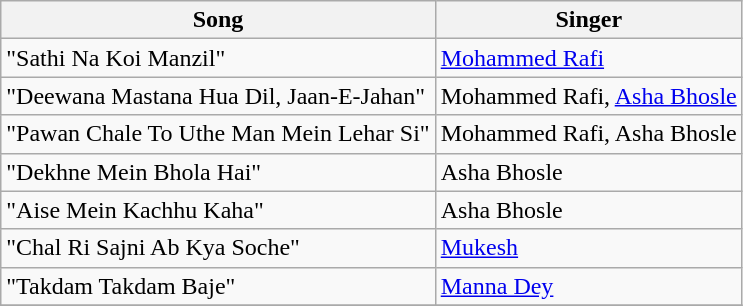<table class="wikitable">
<tr>
<th>Song</th>
<th>Singer</th>
</tr>
<tr>
<td>"Sathi Na Koi Manzil"</td>
<td><a href='#'>Mohammed Rafi</a></td>
</tr>
<tr>
<td>"Deewana Mastana Hua Dil, Jaan-E-Jahan"</td>
<td>Mohammed Rafi, <a href='#'>Asha Bhosle</a></td>
</tr>
<tr>
<td>"Pawan Chale To Uthe Man Mein Lehar Si"</td>
<td>Mohammed Rafi, Asha Bhosle</td>
</tr>
<tr>
<td>"Dekhne Mein Bhola Hai"</td>
<td>Asha Bhosle</td>
</tr>
<tr>
<td>"Aise Mein Kachhu Kaha"</td>
<td>Asha Bhosle</td>
</tr>
<tr>
<td>"Chal Ri Sajni Ab Kya Soche"</td>
<td><a href='#'>Mukesh</a></td>
</tr>
<tr>
<td>"Takdam Takdam Baje"</td>
<td><a href='#'>Manna Dey</a></td>
</tr>
<tr>
</tr>
</table>
